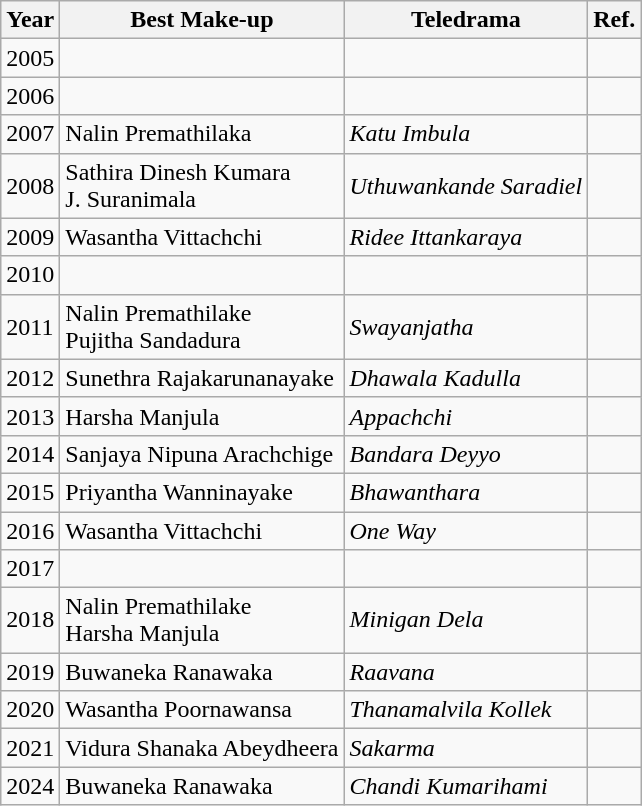<table class="wikitable">
<tr>
<th>Year</th>
<th>Best Make-up</th>
<th>Teledrama</th>
<th>Ref.</th>
</tr>
<tr>
<td>2005</td>
<td></td>
<td></td>
<td></td>
</tr>
<tr>
<td>2006</td>
<td></td>
<td></td>
<td></td>
</tr>
<tr>
<td>2007</td>
<td>Nalin Premathilaka</td>
<td><em>Katu Imbula</em></td>
<td></td>
</tr>
<tr>
<td>2008</td>
<td>Sathira Dinesh Kumara <br> J. Suranimala</td>
<td><em>Uthuwankande Saradiel</em></td>
<td></td>
</tr>
<tr>
<td>2009</td>
<td>Wasantha Vittachchi</td>
<td><em>Ridee Ittankaraya</em></td>
<td></td>
</tr>
<tr>
<td>2010</td>
<td></td>
<td></td>
<td></td>
</tr>
<tr>
<td>2011</td>
<td>Nalin Premathilake <br> Pujitha Sandadura</td>
<td><em>Swayanjatha</em></td>
<td></td>
</tr>
<tr>
<td>2012</td>
<td>Sunethra Rajakarunanayake</td>
<td><em>Dhawala Kadulla</em></td>
<td></td>
</tr>
<tr>
<td>2013</td>
<td>Harsha Manjula</td>
<td><em>Appachchi</em></td>
<td></td>
</tr>
<tr>
<td>2014</td>
<td>Sanjaya Nipuna Arachchige</td>
<td><em>Bandara Deyyo</em></td>
<td></td>
</tr>
<tr>
<td>2015</td>
<td>Priyantha Wanninayake</td>
<td><em>Bhawanthara</em></td>
<td></td>
</tr>
<tr>
<td>2016</td>
<td>Wasantha Vittachchi</td>
<td><em>One Way</em></td>
<td></td>
</tr>
<tr>
<td>2017</td>
<td></td>
<td></td>
<td></td>
</tr>
<tr>
<td>2018</td>
<td>Nalin Premathilake <br> Harsha Manjula</td>
<td><em>Minigan Dela</em></td>
<td></td>
</tr>
<tr>
<td>2019</td>
<td>Buwaneka Ranawaka</td>
<td><em>Raavana</em></td>
<td></td>
</tr>
<tr>
<td>2020</td>
<td>Wasantha Poornawansa</td>
<td><em>Thanamalvila Kollek</em></td>
<td></td>
</tr>
<tr>
<td>2021</td>
<td>Vidura Shanaka Abeydheera</td>
<td><em>Sakarma</em></td>
<td></td>
</tr>
<tr>
<td>2024</td>
<td>Buwaneka Ranawaka</td>
<td><em>Chandi Kumarihami</em></td>
<td></td>
</tr>
</table>
